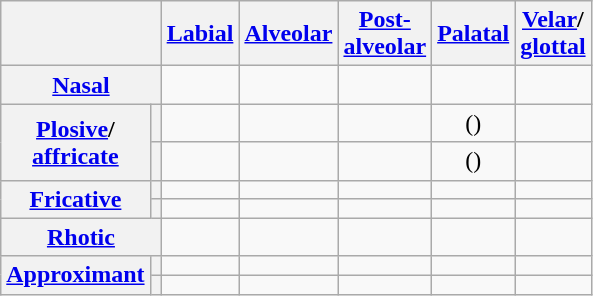<table class="wikitable" style="text-align: center;">
<tr>
<th colspan="2"></th>
<th scope="col"><a href='#'>Labial</a></th>
<th scope="col"><a href='#'>Alveolar</a></th>
<th scope="col"><a href='#'>Post-<br>alveolar</a></th>
<th scope="col"><a href='#'>Palatal</a></th>
<th scope="col"><a href='#'>Velar</a>/<br><a href='#'>glottal</a></th>
</tr>
<tr>
<th colspan="2" scope="row"><a href='#'>Nasal</a></th>
<td></td>
<td></td>
<td></td>
<td></td>
<td></td>
</tr>
<tr>
<th rowspan="2" scope="row"><a href='#'>Plosive</a>/<br><a href='#'>affricate</a></th>
<th scope="row"></th>
<td></td>
<td></td>
<td></td>
<td>()</td>
<td></td>
</tr>
<tr>
<th scope="row"></th>
<td></td>
<td></td>
<td></td>
<td>()</td>
<td></td>
</tr>
<tr>
<th rowspan="2" scope="row"><a href='#'>Fricative</a></th>
<th scope="row"></th>
<td></td>
<td></td>
<td></td>
<td></td>
<td></td>
</tr>
<tr>
<th scope="row"></th>
<td></td>
<td></td>
<td></td>
<td></td>
<td></td>
</tr>
<tr>
<th colspan="2"><a href='#'>Rhotic</a></th>
<td></td>
<td></td>
<td></td>
<td></td>
<td></td>
</tr>
<tr>
<th rowspan="2" scope="row"><a href='#'>Approximant</a></th>
<th></th>
<td></td>
<td></td>
<td></td>
<td></td>
<td></td>
</tr>
<tr>
<th></th>
<td></td>
<td></td>
<td></td>
<td></td>
<td></td>
</tr>
</table>
